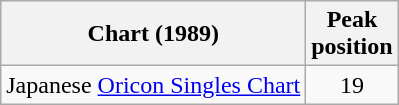<table class="wikitable">
<tr>
<th>Chart (1989)</th>
<th>Peak<br>position</th>
</tr>
<tr>
<td>Japanese <a href='#'>Oricon Singles Chart</a></td>
<td align="center">19</td>
</tr>
</table>
